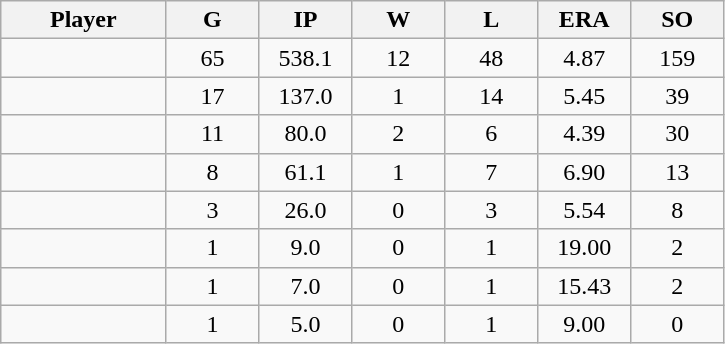<table class="wikitable sortable">
<tr>
<th bgcolor="#DDDDFF" width="16%">Player</th>
<th bgcolor="#DDDDFF" width="9%">G</th>
<th bgcolor="#DDDDFF" width="9%">IP</th>
<th bgcolor="#DDDDFF" width="9%">W</th>
<th bgcolor="#DDDDFF" width="9%">L</th>
<th bgcolor="#DDDDFF" width="9%">ERA</th>
<th bgcolor="#DDDDFF" width="9%">SO</th>
</tr>
<tr align="center">
<td></td>
<td>65</td>
<td>538.1</td>
<td>12</td>
<td>48</td>
<td>4.87</td>
<td>159</td>
</tr>
<tr align="center">
<td></td>
<td>17</td>
<td>137.0</td>
<td>1</td>
<td>14</td>
<td>5.45</td>
<td>39</td>
</tr>
<tr align="center">
<td></td>
<td>11</td>
<td>80.0</td>
<td>2</td>
<td>6</td>
<td>4.39</td>
<td>30</td>
</tr>
<tr align="center">
<td></td>
<td>8</td>
<td>61.1</td>
<td>1</td>
<td>7</td>
<td>6.90</td>
<td>13</td>
</tr>
<tr align="center">
<td></td>
<td>3</td>
<td>26.0</td>
<td>0</td>
<td>3</td>
<td>5.54</td>
<td>8</td>
</tr>
<tr align="center">
<td></td>
<td>1</td>
<td>9.0</td>
<td>0</td>
<td>1</td>
<td>19.00</td>
<td>2</td>
</tr>
<tr align="center">
<td></td>
<td>1</td>
<td>7.0</td>
<td>0</td>
<td>1</td>
<td>15.43</td>
<td>2</td>
</tr>
<tr align="center">
<td></td>
<td>1</td>
<td>5.0</td>
<td>0</td>
<td>1</td>
<td>9.00</td>
<td>0</td>
</tr>
</table>
